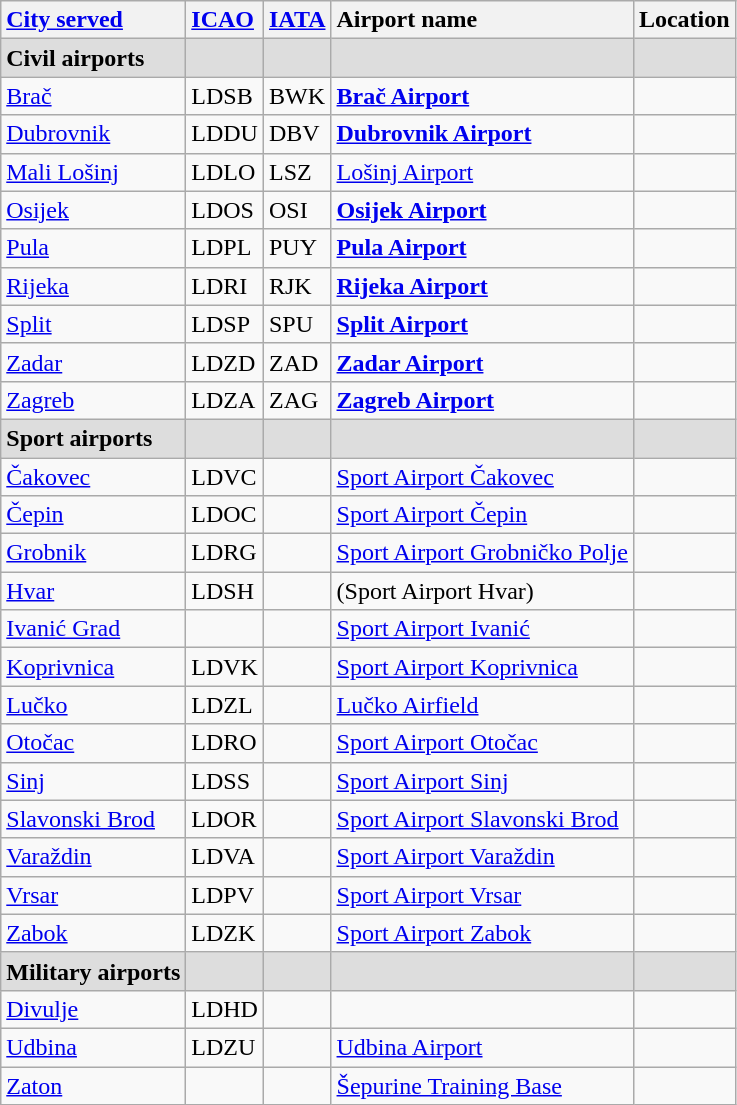<table class="wikitable sortable">
<tr valign="baseline">
<th style="text-align:left;"><a href='#'>City served</a></th>
<th style="text-align:left;"><a href='#'>ICAO</a></th>
<th style="text-align:left;"><a href='#'>IATA</a></th>
<th style="text-align:left;">Airport name</th>
<th style="text-align:left;">Location</th>
</tr>
<tr style="background-color:#DDDDDD;">
<td> <strong>Civil airports</strong></td>
<td></td>
<td></td>
<td></td>
<td></td>
</tr>
<tr valign="top">
<td><a href='#'>Brač</a></td>
<td>LDSB</td>
<td>BWK</td>
<td><strong><a href='#'>Brač Airport</a></strong></td>
<td></td>
</tr>
<tr valign="top">
<td><a href='#'>Dubrovnik</a></td>
<td>LDDU</td>
<td>DBV</td>
<td><strong><a href='#'>Dubrovnik Airport</a></strong></td>
<td></td>
</tr>
<tr valign="top">
<td><a href='#'>Mali Lošinj</a></td>
<td>LDLO</td>
<td>LSZ</td>
<td><a href='#'>Lošinj Airport</a></td>
<td></td>
</tr>
<tr valign="top">
<td><a href='#'>Osijek</a></td>
<td>LDOS</td>
<td>OSI</td>
<td><strong><a href='#'>Osijek Airport</a></strong></td>
<td></td>
</tr>
<tr valign="top">
<td><a href='#'>Pula</a></td>
<td>LDPL</td>
<td>PUY</td>
<td><strong><a href='#'>Pula Airport</a></strong></td>
<td></td>
</tr>
<tr valign="top">
<td><a href='#'>Rijeka</a></td>
<td>LDRI</td>
<td>RJK</td>
<td><strong><a href='#'>Rijeka Airport</a></strong></td>
<td></td>
</tr>
<tr valign="top">
<td><a href='#'>Split</a></td>
<td>LDSP</td>
<td>SPU</td>
<td><strong><a href='#'>Split Airport</a></strong></td>
<td></td>
</tr>
<tr valign="top">
<td><a href='#'>Zadar</a></td>
<td>LDZD</td>
<td>ZAD</td>
<td><strong><a href='#'>Zadar Airport</a></strong></td>
<td></td>
</tr>
<tr valign="top">
<td><a href='#'>Zagreb</a></td>
<td>LDZA</td>
<td>ZAG</td>
<td><strong><a href='#'>Zagreb Airport</a></strong></td>
<td></td>
</tr>
<tr style="background-color:#DDDDDD;">
<td> <strong>Sport airports</strong></td>
<td></td>
<td></td>
<td></td>
<td></td>
</tr>
<tr valign="top">
<td><a href='#'>Čakovec</a></td>
<td>LDVC</td>
<td></td>
<td><a href='#'>Sport Airport Čakovec</a></td>
<td></td>
</tr>
<tr valign="top">
<td><a href='#'>Čepin</a></td>
<td>LDOC</td>
<td></td>
<td><a href='#'>Sport Airport Čepin</a></td>
<td></td>
</tr>
<tr valign="top">
<td><a href='#'>Grobnik</a></td>
<td>LDRG</td>
<td></td>
<td><a href='#'>Sport Airport Grobničko Polje</a></td>
<td></td>
</tr>
<tr>
<td><a href='#'>Hvar</a></td>
<td>LDSH</td>
<td></td>
<td> (Sport Airport Hvar)</td>
<td></td>
</tr>
<tr valign="top">
<td><a href='#'>Ivanić Grad</a></td>
<td></td>
<td></td>
<td><a href='#'>Sport Airport Ivanić</a></td>
<td></td>
</tr>
<tr valign="top">
<td><a href='#'>Koprivnica</a></td>
<td>LDVK</td>
<td></td>
<td><a href='#'>Sport Airport Koprivnica</a></td>
<td></td>
</tr>
<tr valign="top">
<td><a href='#'>Lučko</a></td>
<td>LDZL</td>
<td></td>
<td><a href='#'>Lučko Airfield</a></td>
<td></td>
</tr>
<tr valign="top">
<td><a href='#'>Otočac</a></td>
<td>LDRO</td>
<td></td>
<td><a href='#'>Sport Airport Otočac</a></td>
<td></td>
</tr>
<tr valign="top">
<td><a href='#'>Sinj</a></td>
<td>LDSS</td>
<td></td>
<td><a href='#'>Sport Airport Sinj</a></td>
<td></td>
</tr>
<tr valign="top">
<td><a href='#'>Slavonski Brod</a></td>
<td>LDOR</td>
<td></td>
<td><a href='#'>Sport Airport Slavonski Brod</a></td>
<td></td>
</tr>
<tr valign="top">
<td><a href='#'>Varaždin</a></td>
<td>LDVA</td>
<td></td>
<td><a href='#'>Sport Airport Varaždin</a></td>
<td></td>
</tr>
<tr valign="top">
<td><a href='#'>Vrsar</a></td>
<td>LDPV</td>
<td></td>
<td><a href='#'>Sport Airport Vrsar</a></td>
</tr>
<tr valign=top>
<td><a href='#'>Zabok</a></td>
<td>LDZK</td>
<td></td>
<td><a href='#'>Sport Airport Zabok</a></td>
<td></td>
</tr>
<tr style="background-color:#DDDDDD;">
<td> <strong>Military airports</strong></td>
<td></td>
<td></td>
<td></td>
<td></td>
</tr>
<tr>
<td><a href='#'>Divulje</a></td>
<td>LDHD</td>
<td></td>
<td></td>
<td></td>
</tr>
<tr valign="top">
<td><a href='#'>Udbina</a></td>
<td>LDZU</td>
<td></td>
<td><a href='#'>Udbina Airport</a></td>
<td></td>
</tr>
<tr valign="top">
<td><a href='#'>Zaton</a></td>
<td></td>
<td></td>
<td><a href='#'>Šepurine Training Base</a></td>
<td></td>
</tr>
</table>
